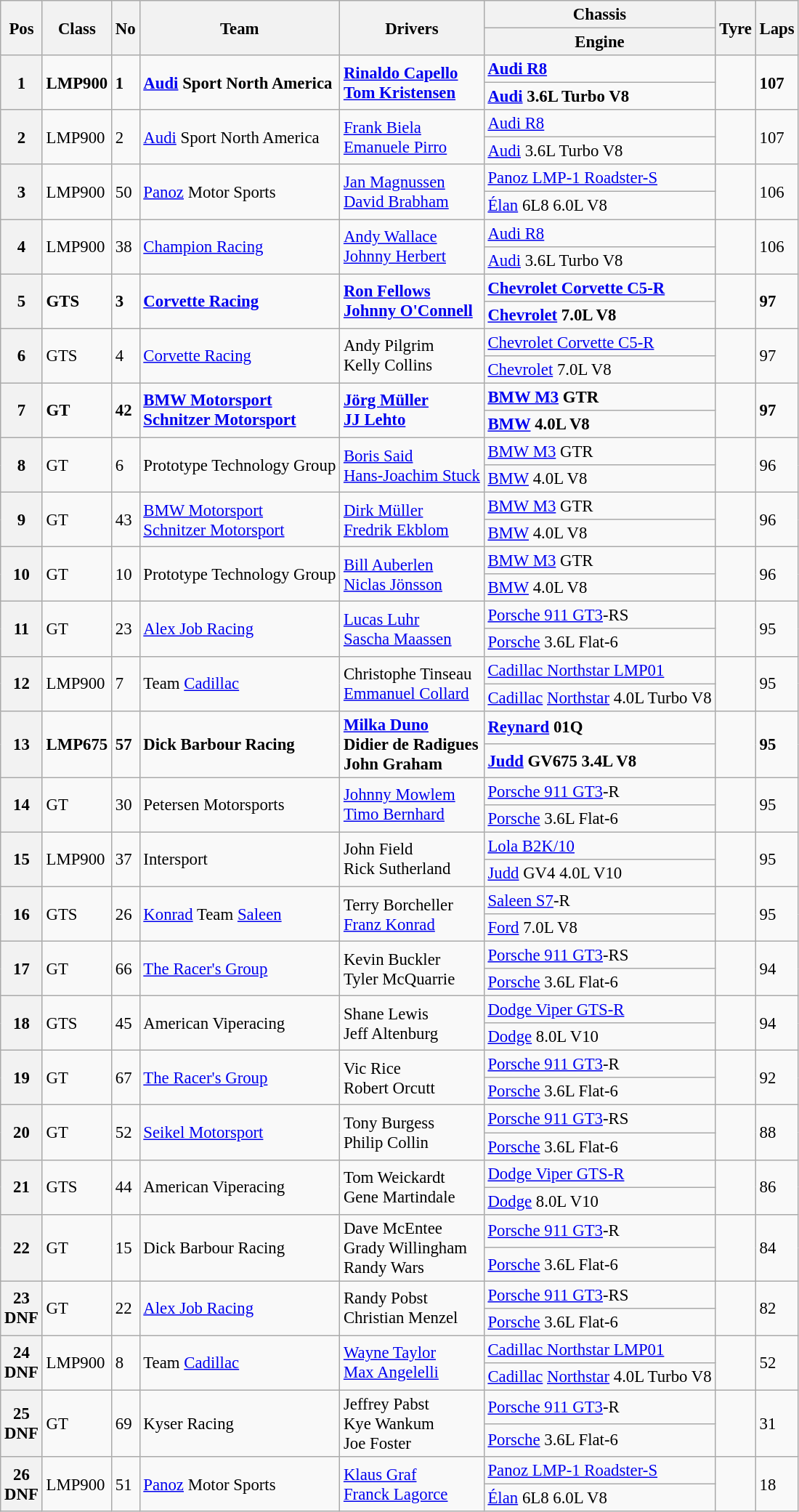<table class="wikitable" style="font-size: 95%;">
<tr>
<th rowspan=2>Pos</th>
<th rowspan=2>Class</th>
<th rowspan=2>No</th>
<th rowspan=2>Team</th>
<th rowspan=2>Drivers</th>
<th>Chassis</th>
<th rowspan=2>Tyre</th>
<th rowspan=2>Laps</th>
</tr>
<tr>
<th>Engine</th>
</tr>
<tr style="font-weight:bold">
<th rowspan=2>1</th>
<td rowspan=2>LMP900</td>
<td rowspan=2>1</td>
<td rowspan=2> <a href='#'>Audi</a> Sport North America</td>
<td rowspan=2> <a href='#'>Rinaldo Capello</a><br> <a href='#'>Tom Kristensen</a></td>
<td><a href='#'>Audi R8</a></td>
<td rowspan=2></td>
<td rowspan=2>107</td>
</tr>
<tr style="font-weight:bold">
<td><a href='#'>Audi</a> 3.6L Turbo V8</td>
</tr>
<tr>
<th rowspan=2>2</th>
<td rowspan=2>LMP900</td>
<td rowspan=2>2</td>
<td rowspan=2> <a href='#'>Audi</a> Sport North America</td>
<td rowspan=2> <a href='#'>Frank Biela</a><br> <a href='#'>Emanuele Pirro</a></td>
<td><a href='#'>Audi R8</a></td>
<td rowspan=2></td>
<td rowspan=2>107</td>
</tr>
<tr>
<td><a href='#'>Audi</a> 3.6L Turbo V8</td>
</tr>
<tr>
<th rowspan=2>3</th>
<td rowspan=2>LMP900</td>
<td rowspan=2>50</td>
<td rowspan=2> <a href='#'>Panoz</a> Motor Sports</td>
<td rowspan=2> <a href='#'>Jan Magnussen</a><br> <a href='#'>David Brabham</a></td>
<td><a href='#'>Panoz LMP-1 Roadster-S</a></td>
<td rowspan=2></td>
<td rowspan=2>106</td>
</tr>
<tr>
<td><a href='#'>Élan</a> 6L8 6.0L V8</td>
</tr>
<tr>
<th rowspan=2>4</th>
<td rowspan=2>LMP900</td>
<td rowspan=2>38</td>
<td rowspan=2> <a href='#'>Champion Racing</a></td>
<td rowspan=2> <a href='#'>Andy Wallace</a><br> <a href='#'>Johnny Herbert</a></td>
<td><a href='#'>Audi R8</a></td>
<td rowspan=2></td>
<td rowspan=2>106</td>
</tr>
<tr>
<td><a href='#'>Audi</a> 3.6L Turbo V8</td>
</tr>
<tr style="font-weight:bold">
<th rowspan=2>5</th>
<td rowspan=2>GTS</td>
<td rowspan=2>3</td>
<td rowspan=2> <a href='#'>Corvette Racing</a></td>
<td rowspan=2> <a href='#'>Ron Fellows</a><br> <a href='#'>Johnny O'Connell</a></td>
<td><a href='#'>Chevrolet Corvette C5-R</a></td>
<td rowspan=2></td>
<td rowspan=2>97</td>
</tr>
<tr style="font-weight:bold">
<td><a href='#'>Chevrolet</a> 7.0L V8</td>
</tr>
<tr>
<th rowspan=2>6</th>
<td rowspan=2>GTS</td>
<td rowspan=2>4</td>
<td rowspan=2> <a href='#'>Corvette Racing</a></td>
<td rowspan=2> Andy Pilgrim<br> Kelly Collins</td>
<td><a href='#'>Chevrolet Corvette C5-R</a></td>
<td rowspan=2></td>
<td rowspan=2>97</td>
</tr>
<tr>
<td><a href='#'>Chevrolet</a> 7.0L V8</td>
</tr>
<tr style="font-weight:bold">
<th rowspan=2>7</th>
<td rowspan=2>GT</td>
<td rowspan=2>42</td>
<td rowspan=2> <a href='#'>BMW Motorsport</a><br> <a href='#'>Schnitzer Motorsport</a></td>
<td rowspan=2> <a href='#'>Jörg Müller</a><br> <a href='#'>JJ Lehto</a></td>
<td><a href='#'>BMW M3</a> GTR</td>
<td rowspan=2></td>
<td rowspan=2>97</td>
</tr>
<tr style="font-weight:bold">
<td><a href='#'>BMW</a> 4.0L V8</td>
</tr>
<tr>
<th rowspan=2>8</th>
<td rowspan=2>GT</td>
<td rowspan=2>6</td>
<td rowspan=2> Prototype Technology Group</td>
<td rowspan=2> <a href='#'>Boris Said</a><br> <a href='#'>Hans-Joachim Stuck</a></td>
<td><a href='#'>BMW M3</a> GTR</td>
<td rowspan=2></td>
<td rowspan=2>96</td>
</tr>
<tr>
<td><a href='#'>BMW</a> 4.0L V8</td>
</tr>
<tr>
<th rowspan=2>9</th>
<td rowspan=2>GT</td>
<td rowspan=2>43</td>
<td rowspan=2> <a href='#'>BMW Motorsport</a><br> <a href='#'>Schnitzer Motorsport</a></td>
<td rowspan=2> <a href='#'>Dirk Müller</a><br> <a href='#'>Fredrik Ekblom</a></td>
<td><a href='#'>BMW M3</a> GTR</td>
<td rowspan=2></td>
<td rowspan=2>96</td>
</tr>
<tr>
<td><a href='#'>BMW</a> 4.0L V8</td>
</tr>
<tr>
<th rowspan=2>10</th>
<td rowspan=2>GT</td>
<td rowspan=2>10</td>
<td rowspan=2> Prototype Technology Group</td>
<td rowspan=2> <a href='#'>Bill Auberlen</a><br> <a href='#'>Niclas Jönsson</a></td>
<td><a href='#'>BMW M3</a> GTR</td>
<td rowspan=2></td>
<td rowspan=2>96</td>
</tr>
<tr>
<td><a href='#'>BMW</a> 4.0L V8</td>
</tr>
<tr>
<th rowspan=2>11</th>
<td rowspan=2>GT</td>
<td rowspan=2>23</td>
<td rowspan=2> <a href='#'>Alex Job Racing</a></td>
<td rowspan=2> <a href='#'>Lucas Luhr</a><br> <a href='#'>Sascha Maassen</a></td>
<td><a href='#'>Porsche 911 GT3</a>-RS</td>
<td rowspan=2></td>
<td rowspan=2>95</td>
</tr>
<tr>
<td><a href='#'>Porsche</a> 3.6L Flat-6</td>
</tr>
<tr>
<th rowspan=2>12</th>
<td rowspan=2>LMP900</td>
<td rowspan=2>7</td>
<td rowspan=2> Team <a href='#'>Cadillac</a></td>
<td rowspan=2> Christophe Tinseau<br> <a href='#'>Emmanuel Collard</a></td>
<td><a href='#'>Cadillac Northstar LMP01</a></td>
<td rowspan=2></td>
<td rowspan=2>95</td>
</tr>
<tr>
<td><a href='#'>Cadillac</a> <a href='#'>Northstar</a> 4.0L Turbo V8</td>
</tr>
<tr style="font-weight:bold">
<th rowspan=2>13</th>
<td rowspan=2>LMP675</td>
<td rowspan=2>57</td>
<td rowspan=2> Dick Barbour Racing</td>
<td rowspan=2> <a href='#'>Milka Duno</a><br> Didier de Radigues<br> John Graham</td>
<td><a href='#'>Reynard</a> 01Q</td>
<td rowspan=2></td>
<td rowspan=2>95</td>
</tr>
<tr style="font-weight:bold">
<td><a href='#'>Judd</a> GV675 3.4L V8</td>
</tr>
<tr>
<th rowspan=2>14</th>
<td rowspan=2>GT</td>
<td rowspan=2>30</td>
<td rowspan=2> Petersen Motorsports</td>
<td rowspan=2> <a href='#'>Johnny Mowlem</a><br> <a href='#'>Timo Bernhard</a></td>
<td><a href='#'>Porsche 911 GT3</a>-R</td>
<td rowspan=2></td>
<td rowspan=2>95</td>
</tr>
<tr>
<td><a href='#'>Porsche</a> 3.6L Flat-6</td>
</tr>
<tr>
<th rowspan=2>15</th>
<td rowspan=2>LMP900</td>
<td rowspan=2>37</td>
<td rowspan=2> Intersport</td>
<td rowspan=2> John Field<br> Rick Sutherland</td>
<td><a href='#'>Lola B2K/10</a></td>
<td rowspan=2></td>
<td rowspan=2>95</td>
</tr>
<tr>
<td><a href='#'>Judd</a> GV4 4.0L V10</td>
</tr>
<tr>
<th rowspan=2>16</th>
<td rowspan=2>GTS</td>
<td rowspan=2>26</td>
<td rowspan=2> <a href='#'>Konrad</a> Team <a href='#'>Saleen</a></td>
<td rowspan=2> Terry Borcheller<br> <a href='#'>Franz Konrad</a></td>
<td><a href='#'>Saleen S7</a>-R</td>
<td rowspan=2></td>
<td rowspan=2>95</td>
</tr>
<tr>
<td><a href='#'>Ford</a> 7.0L V8</td>
</tr>
<tr>
<th rowspan=2>17</th>
<td rowspan=2>GT</td>
<td rowspan=2>66</td>
<td rowspan=2> <a href='#'>The Racer's Group</a></td>
<td rowspan=2> Kevin Buckler<br> Tyler McQuarrie</td>
<td><a href='#'>Porsche 911 GT3</a>-RS</td>
<td rowspan=2></td>
<td rowspan=2>94</td>
</tr>
<tr>
<td><a href='#'>Porsche</a> 3.6L Flat-6</td>
</tr>
<tr>
<th rowspan=2>18</th>
<td rowspan=2>GTS</td>
<td rowspan=2>45</td>
<td rowspan=2> American Viperacing</td>
<td rowspan=2> Shane Lewis<br> Jeff Altenburg</td>
<td><a href='#'>Dodge Viper GTS-R</a></td>
<td rowspan=2></td>
<td rowspan=2>94</td>
</tr>
<tr>
<td><a href='#'>Dodge</a> 8.0L V10</td>
</tr>
<tr>
<th rowspan=2>19</th>
<td rowspan=2>GT</td>
<td rowspan=2>67</td>
<td rowspan=2> <a href='#'>The Racer's Group</a></td>
<td rowspan=2> Vic Rice<br> Robert Orcutt</td>
<td><a href='#'>Porsche 911 GT3</a>-R</td>
<td rowspan=2></td>
<td rowspan=2>92</td>
</tr>
<tr>
<td><a href='#'>Porsche</a> 3.6L Flat-6</td>
</tr>
<tr>
<th rowspan=2>20</th>
<td rowspan=2>GT</td>
<td rowspan=2>52</td>
<td rowspan=2> <a href='#'>Seikel Motorsport</a></td>
<td rowspan=2> Tony Burgess<br> Philip Collin</td>
<td><a href='#'>Porsche 911 GT3</a>-RS</td>
<td rowspan=2></td>
<td rowspan=2>88</td>
</tr>
<tr>
<td><a href='#'>Porsche</a> 3.6L Flat-6</td>
</tr>
<tr>
<th rowspan=2>21</th>
<td rowspan=2>GTS</td>
<td rowspan=2>44</td>
<td rowspan=2> American Viperacing</td>
<td rowspan=2> Tom Weickardt<br> Gene Martindale</td>
<td><a href='#'>Dodge Viper GTS-R</a></td>
<td rowspan=2></td>
<td rowspan=2>86</td>
</tr>
<tr>
<td><a href='#'>Dodge</a> 8.0L V10</td>
</tr>
<tr>
<th rowspan=2>22</th>
<td rowspan=2>GT</td>
<td rowspan=2>15</td>
<td rowspan=2> Dick Barbour Racing</td>
<td rowspan=2> Dave McEntee<br> Grady Willingham<br> Randy Wars</td>
<td><a href='#'>Porsche 911 GT3</a>-R</td>
<td rowspan=2></td>
<td rowspan=2>84</td>
</tr>
<tr>
<td><a href='#'>Porsche</a> 3.6L Flat-6</td>
</tr>
<tr>
<th rowspan=2>23<br>DNF</th>
<td rowspan=2>GT</td>
<td rowspan=2>22</td>
<td rowspan=2> <a href='#'>Alex Job Racing</a></td>
<td rowspan=2> Randy Pobst<br> Christian Menzel</td>
<td><a href='#'>Porsche 911 GT3</a>-RS</td>
<td rowspan=2></td>
<td rowspan=2>82</td>
</tr>
<tr>
<td><a href='#'>Porsche</a> 3.6L Flat-6</td>
</tr>
<tr>
<th rowspan=2>24<br>DNF</th>
<td rowspan=2>LMP900</td>
<td rowspan=2>8</td>
<td rowspan=2> Team <a href='#'>Cadillac</a></td>
<td rowspan=2> <a href='#'>Wayne Taylor</a><br> <a href='#'>Max Angelelli</a></td>
<td><a href='#'>Cadillac Northstar LMP01</a></td>
<td rowspan=2></td>
<td rowspan=2>52</td>
</tr>
<tr>
<td><a href='#'>Cadillac</a> <a href='#'>Northstar</a> 4.0L Turbo V8</td>
</tr>
<tr>
<th rowspan=2>25<br>DNF</th>
<td rowspan=2>GT</td>
<td rowspan=2>69</td>
<td rowspan=2> Kyser Racing</td>
<td rowspan=2> Jeffrey Pabst<br> Kye Wankum<br> Joe Foster</td>
<td><a href='#'>Porsche 911 GT3</a>-R</td>
<td rowspan=2></td>
<td rowspan=2>31</td>
</tr>
<tr>
<td><a href='#'>Porsche</a> 3.6L Flat-6</td>
</tr>
<tr>
<th rowspan=2>26<br>DNF</th>
<td rowspan=2>LMP900</td>
<td rowspan=2>51</td>
<td rowspan=2> <a href='#'>Panoz</a> Motor Sports</td>
<td rowspan=2> <a href='#'>Klaus Graf</a><br> <a href='#'>Franck Lagorce</a></td>
<td><a href='#'>Panoz LMP-1 Roadster-S</a></td>
<td rowspan=2></td>
<td rowspan=2>18</td>
</tr>
<tr>
<td><a href='#'>Élan</a> 6L8 6.0L V8</td>
</tr>
</table>
